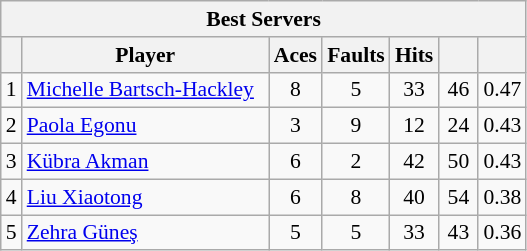<table class="wikitable sortable" style=font-size:90%>
<tr>
<th colspan=7>Best Servers</th>
</tr>
<tr>
<th></th>
<th width=158>Player</th>
<th width=20>Aces</th>
<th width=20>Faults</th>
<th width=20>Hits</th>
<th width=20></th>
<th width=20></th>
</tr>
<tr>
<td>1</td>
<td> <a href='#'>Michelle Bartsch-Hackley</a></td>
<td align=center>8</td>
<td align=center>5</td>
<td align=center>33</td>
<td align=center>46</td>
<td align=center>0.47</td>
</tr>
<tr>
<td>2</td>
<td> <a href='#'>Paola Egonu</a></td>
<td align=center>3</td>
<td align=center>9</td>
<td align=center>12</td>
<td align=center>24</td>
<td align=center>0.43</td>
</tr>
<tr>
<td>3</td>
<td> <a href='#'>Kübra Akman</a></td>
<td align=center>6</td>
<td align=center>2</td>
<td align=center>42</td>
<td align=center>50</td>
<td align=center>0.43</td>
</tr>
<tr>
<td>4</td>
<td> <a href='#'>Liu Xiaotong</a></td>
<td align=center>6</td>
<td align=center>8</td>
<td align=center>40</td>
<td align=center>54</td>
<td align=center>0.38</td>
</tr>
<tr>
<td>5</td>
<td> <a href='#'>Zehra Güneş</a></td>
<td align=center>5</td>
<td align=center>5</td>
<td align=center>33</td>
<td align=center>43</td>
<td align=center>0.36</td>
</tr>
</table>
